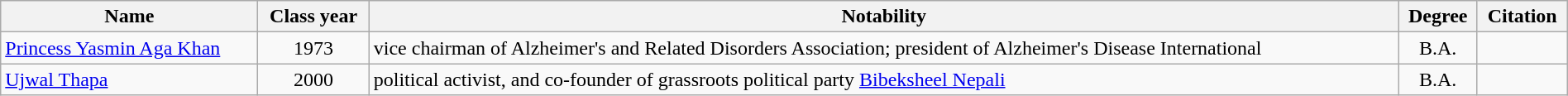<table class="wikitable sortable" style="width:100%">
<tr>
<th>Name</th>
<th>Class year</th>
<th>Notability</th>
<th>Degree</th>
<th>Citation</th>
</tr>
<tr>
<td><a href='#'>Princess Yasmin Aga Khan</a></td>
<td style="text-align:center;">1973</td>
<td>vice chairman of Alzheimer's and Related Disorders Association; president of Alzheimer's Disease International</td>
<td style="text-align:center;">B.A.</td>
<td></td>
</tr>
<tr>
<td><a href='#'>Ujwal Thapa</a></td>
<td style="text-align:center;">2000</td>
<td>political activist, and co-founder of grassroots political party <a href='#'>Bibeksheel Nepali</a></td>
<td style="text-align:center;">B.A.</td>
<td></td>
</tr>
</table>
